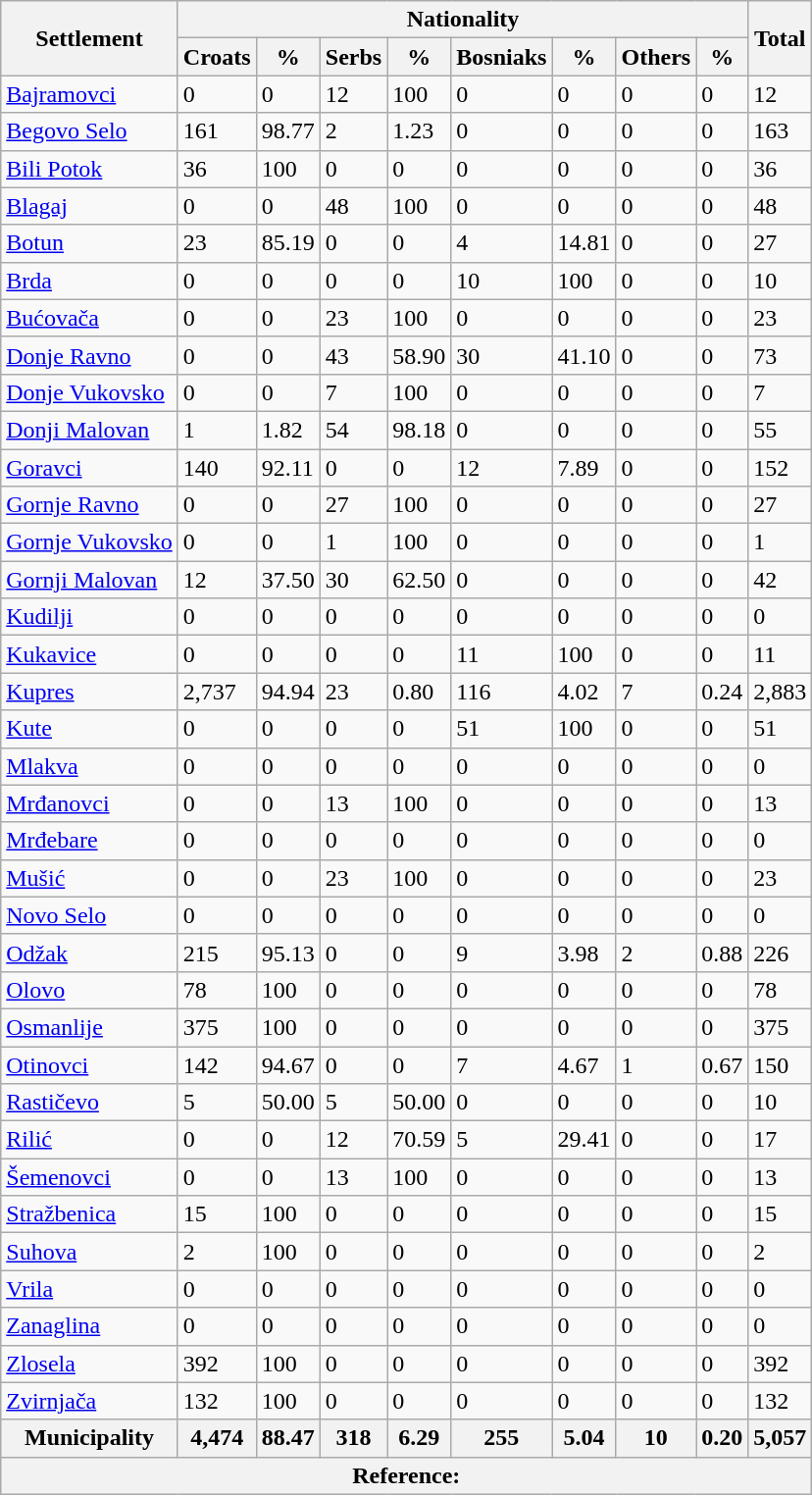<table class="wikitable sortable">
<tr>
<th rowspan=2>Settlement</th>
<th colspan=8>Nationality</th>
<th rowspan=2>Total</th>
</tr>
<tr>
<th>Croats</th>
<th>%</th>
<th>Serbs</th>
<th>%</th>
<th>Bosniaks</th>
<th>%</th>
<th>Others</th>
<th>%</th>
</tr>
<tr>
<td style="text-align:left;"><a href='#'>Bajramovci</a></td>
<td>0</td>
<td>0</td>
<td>12</td>
<td>100</td>
<td>0</td>
<td>0</td>
<td>0</td>
<td>0</td>
<td>12</td>
</tr>
<tr>
<td style="text-align:left;"><a href='#'>Begovo Selo</a></td>
<td>161</td>
<td>98.77</td>
<td>2</td>
<td>1.23</td>
<td>0</td>
<td>0</td>
<td>0</td>
<td>0</td>
<td>163</td>
</tr>
<tr>
<td style="text-align:left;"><a href='#'>Bili Potok</a></td>
<td>36</td>
<td>100</td>
<td>0</td>
<td>0</td>
<td>0</td>
<td>0</td>
<td>0</td>
<td>0</td>
<td>36</td>
</tr>
<tr>
<td style="text-align:left;"><a href='#'>Blagaj</a></td>
<td>0</td>
<td>0</td>
<td>48</td>
<td>100</td>
<td>0</td>
<td>0</td>
<td>0</td>
<td>0</td>
<td>48</td>
</tr>
<tr>
<td style="text-align:left;"><a href='#'>Botun</a></td>
<td>23</td>
<td>85.19</td>
<td>0</td>
<td>0</td>
<td>4</td>
<td>14.81</td>
<td>0</td>
<td>0</td>
<td>27</td>
</tr>
<tr>
<td style="text-align:left;"><a href='#'>Brda</a></td>
<td>0</td>
<td>0</td>
<td>0</td>
<td>0</td>
<td>10</td>
<td>100</td>
<td>0</td>
<td>0</td>
<td>10</td>
</tr>
<tr>
<td style="text-align:left;"><a href='#'>Bućovača</a></td>
<td>0</td>
<td>0</td>
<td>23</td>
<td>100</td>
<td>0</td>
<td>0</td>
<td>0</td>
<td>0</td>
<td>23</td>
</tr>
<tr>
<td style="text-align:left;"><a href='#'>Donje Ravno</a></td>
<td>0</td>
<td>0</td>
<td>43</td>
<td>58.90</td>
<td>30</td>
<td>41.10</td>
<td>0</td>
<td>0</td>
<td>73</td>
</tr>
<tr>
<td style="text-align:left;"><a href='#'>Donje Vukovsko</a></td>
<td>0</td>
<td>0</td>
<td>7</td>
<td>100</td>
<td>0</td>
<td>0</td>
<td>0</td>
<td>0</td>
<td>7</td>
</tr>
<tr>
<td style="text-align:left;"><a href='#'>Donji Malovan</a></td>
<td>1</td>
<td>1.82</td>
<td>54</td>
<td>98.18</td>
<td>0</td>
<td>0</td>
<td>0</td>
<td>0</td>
<td>55</td>
</tr>
<tr>
<td style="text-align:left;"><a href='#'>Goravci</a></td>
<td>140</td>
<td>92.11</td>
<td>0</td>
<td>0</td>
<td>12</td>
<td>7.89</td>
<td>0</td>
<td>0</td>
<td>152</td>
</tr>
<tr>
<td style="text-align:left;"><a href='#'>Gornje Ravno</a></td>
<td>0</td>
<td>0</td>
<td>27</td>
<td>100</td>
<td>0</td>
<td>0</td>
<td>0</td>
<td>0</td>
<td>27</td>
</tr>
<tr>
<td style="text-align:left;"><a href='#'>Gornje Vukovsko</a></td>
<td>0</td>
<td>0</td>
<td>1</td>
<td>100</td>
<td>0</td>
<td>0</td>
<td>0</td>
<td>0</td>
<td>1</td>
</tr>
<tr>
<td style="text-align:left;"><a href='#'>Gornji Malovan</a></td>
<td>12</td>
<td>37.50</td>
<td>30</td>
<td>62.50</td>
<td>0</td>
<td>0</td>
<td>0</td>
<td>0</td>
<td>42</td>
</tr>
<tr>
<td style="text-align:left;"><a href='#'>Kudilji</a></td>
<td>0</td>
<td>0</td>
<td>0</td>
<td>0</td>
<td>0</td>
<td>0</td>
<td>0</td>
<td>0</td>
<td>0</td>
</tr>
<tr>
<td style="text-align:left;"><a href='#'>Kukavice</a></td>
<td>0</td>
<td>0</td>
<td>0</td>
<td>0</td>
<td>11</td>
<td>100</td>
<td>0</td>
<td>0</td>
<td>11</td>
</tr>
<tr>
<td style="text-align:left;"><a href='#'>Kupres</a></td>
<td>2,737</td>
<td>94.94</td>
<td>23</td>
<td>0.80</td>
<td>116</td>
<td>4.02</td>
<td>7</td>
<td>0.24</td>
<td>2,883</td>
</tr>
<tr>
<td style="text-align:left;"><a href='#'>Kute</a></td>
<td>0</td>
<td>0</td>
<td>0</td>
<td>0</td>
<td>51</td>
<td>100</td>
<td>0</td>
<td>0</td>
<td>51</td>
</tr>
<tr>
<td style="text-align:left;"><a href='#'>Mlakva</a></td>
<td>0</td>
<td>0</td>
<td>0</td>
<td>0</td>
<td>0</td>
<td>0</td>
<td>0</td>
<td>0</td>
<td>0</td>
</tr>
<tr>
<td style="text-align:left;"><a href='#'>Mrđanovci</a></td>
<td>0</td>
<td>0</td>
<td>13</td>
<td>100</td>
<td>0</td>
<td>0</td>
<td>0</td>
<td>0</td>
<td>13</td>
</tr>
<tr>
<td style="text-align:left;"><a href='#'>Mrđebare</a></td>
<td>0</td>
<td>0</td>
<td>0</td>
<td>0</td>
<td>0</td>
<td>0</td>
<td>0</td>
<td>0</td>
<td>0</td>
</tr>
<tr>
<td style="text-align:left;"><a href='#'>Mušić</a></td>
<td>0</td>
<td>0</td>
<td>23</td>
<td>100</td>
<td>0</td>
<td>0</td>
<td>0</td>
<td>0</td>
<td>23</td>
</tr>
<tr>
<td style="text-align:left;"><a href='#'>Novo Selo</a></td>
<td>0</td>
<td>0</td>
<td>0</td>
<td>0</td>
<td>0</td>
<td>0</td>
<td>0</td>
<td>0</td>
<td>0</td>
</tr>
<tr>
<td style="text-align:left;"><a href='#'>Odžak</a></td>
<td>215</td>
<td>95.13</td>
<td>0</td>
<td>0</td>
<td>9</td>
<td>3.98</td>
<td>2</td>
<td>0.88</td>
<td>226</td>
</tr>
<tr>
<td style="text-align:left;"><a href='#'>Olovo</a></td>
<td>78</td>
<td>100</td>
<td>0</td>
<td>0</td>
<td>0</td>
<td>0</td>
<td>0</td>
<td>0</td>
<td>78</td>
</tr>
<tr>
<td style="text-align:left;"><a href='#'>Osmanlije</a></td>
<td>375</td>
<td>100</td>
<td>0</td>
<td>0</td>
<td>0</td>
<td>0</td>
<td>0</td>
<td>0</td>
<td>375</td>
</tr>
<tr>
<td style="text-align:left;"><a href='#'>Otinovci</a></td>
<td>142</td>
<td>94.67</td>
<td>0</td>
<td>0</td>
<td>7</td>
<td>4.67</td>
<td>1</td>
<td>0.67</td>
<td>150</td>
</tr>
<tr>
<td style="text-align:left;"><a href='#'>Rastičevo</a></td>
<td>5</td>
<td>50.00</td>
<td>5</td>
<td>50.00</td>
<td>0</td>
<td>0</td>
<td>0</td>
<td>0</td>
<td>10</td>
</tr>
<tr>
<td style="text-align:left;"><a href='#'>Rilić</a></td>
<td>0</td>
<td>0</td>
<td>12</td>
<td>70.59</td>
<td>5</td>
<td>29.41</td>
<td>0</td>
<td>0</td>
<td>17</td>
</tr>
<tr>
<td style="text-align:left;"><a href='#'>Šemenovci</a></td>
<td>0</td>
<td>0</td>
<td>13</td>
<td>100</td>
<td>0</td>
<td>0</td>
<td>0</td>
<td>0</td>
<td>13</td>
</tr>
<tr>
<td style="text-align:left;"><a href='#'>Stražbenica</a></td>
<td>15</td>
<td>100</td>
<td>0</td>
<td>0</td>
<td>0</td>
<td>0</td>
<td>0</td>
<td>0</td>
<td>15</td>
</tr>
<tr>
<td style="text-align:left;"><a href='#'>Suhova</a></td>
<td>2</td>
<td>100</td>
<td>0</td>
<td>0</td>
<td>0</td>
<td>0</td>
<td>0</td>
<td>0</td>
<td>2</td>
</tr>
<tr>
<td style="text-align:left;"><a href='#'>Vrila</a></td>
<td>0</td>
<td>0</td>
<td>0</td>
<td>0</td>
<td>0</td>
<td>0</td>
<td>0</td>
<td>0</td>
<td>0</td>
</tr>
<tr>
<td style="text-align:left;"><a href='#'>Zanaglina</a></td>
<td>0</td>
<td>0</td>
<td>0</td>
<td>0</td>
<td>0</td>
<td>0</td>
<td>0</td>
<td>0</td>
<td>0</td>
</tr>
<tr>
<td style="text-align:left;"><a href='#'>Zlosela</a></td>
<td>392</td>
<td>100</td>
<td>0</td>
<td>0</td>
<td>0</td>
<td>0</td>
<td>0</td>
<td>0</td>
<td>392</td>
</tr>
<tr>
<td style="text-align:left;"><a href='#'>Zvirnjača</a></td>
<td>132</td>
<td>100</td>
<td>0</td>
<td>0</td>
<td>0</td>
<td>0</td>
<td>0</td>
<td>0</td>
<td>132</td>
</tr>
<tr>
<th>Municipality</th>
<th>4,474</th>
<th>88.47</th>
<th>318</th>
<th>6.29</th>
<th>255</th>
<th>5.04</th>
<th>10</th>
<th>0.20</th>
<th>5,057</th>
</tr>
<tr>
<th colspan=11>Reference: </th>
</tr>
</table>
